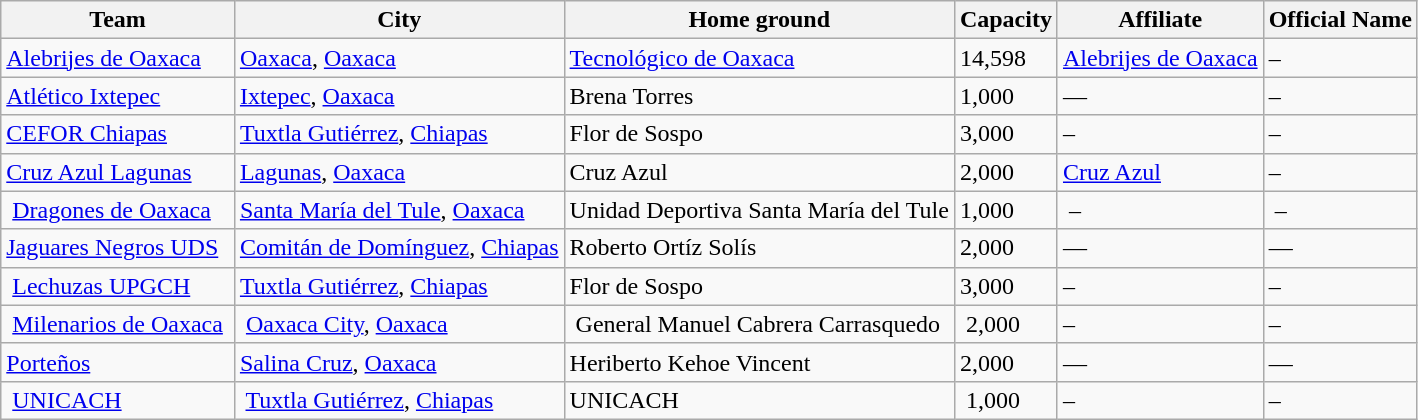<table class="wikitable sortable">
<tr>
<th>Team</th>
<th>City</th>
<th>Home ground</th>
<th>Capacity</th>
<th>Affiliate</th>
<th>Official Name</th>
</tr>
<tr>
<td><a href='#'>Alebrijes de Oaxaca</a></td>
<td><a href='#'>Oaxaca</a>, <a href='#'>Oaxaca</a></td>
<td><a href='#'>Tecnológico de Oaxaca</a></td>
<td>14,598</td>
<td><a href='#'>Alebrijes de Oaxaca</a></td>
<td>–</td>
</tr>
<tr>
<td><a href='#'>Atlético Ixtepec</a></td>
<td><a href='#'>Ixtepec</a>, <a href='#'>Oaxaca</a></td>
<td>Brena Torres</td>
<td>1,000</td>
<td>—</td>
<td>–</td>
</tr>
<tr>
<td><a href='#'>CEFOR Chiapas</a></td>
<td><a href='#'>Tuxtla Gutiérrez</a>, <a href='#'>Chiapas</a></td>
<td>Flor de Sospo</td>
<td>3,000</td>
<td>–</td>
<td>–</td>
</tr>
<tr>
<td><a href='#'>Cruz Azul Lagunas</a></td>
<td><a href='#'>Lagunas</a>, <a href='#'>Oaxaca</a></td>
<td>Cruz Azul</td>
<td>2,000</td>
<td><a href='#'>Cruz Azul</a></td>
<td>–</td>
</tr>
<tr>
<td> <a href='#'>Dragones de Oaxaca</a></td>
<td><a href='#'>Santa María del Tule</a>, <a href='#'>Oaxaca</a> </td>
<td>Unidad Deportiva Santa María del Tule</td>
<td>1,000</td>
<td> –</td>
<td> –</td>
</tr>
<tr>
<td><a href='#'>Jaguares Negros UDS</a></td>
<td><a href='#'>Comitán de Domínguez</a>, <a href='#'>Chiapas</a></td>
<td>Roberto Ortíz Solís</td>
<td>2,000</td>
<td>—</td>
<td>—</td>
</tr>
<tr>
<td> <a href='#'>Lechuzas UPGCH</a></td>
<td><a href='#'>Tuxtla Gutiérrez</a>, <a href='#'>Chiapas</a></td>
<td>Flor de Sospo</td>
<td>3,000</td>
<td>–</td>
<td>–</td>
</tr>
<tr>
<td> <a href='#'>Milenarios de Oaxaca</a> </td>
<td> <a href='#'>Oaxaca City</a>, <a href='#'>Oaxaca</a></td>
<td> General Manuel Cabrera Carrasquedo</td>
<td> 2,000</td>
<td>–</td>
<td>–</td>
</tr>
<tr>
<td><a href='#'>Porteños</a></td>
<td><a href='#'>Salina Cruz</a>, <a href='#'>Oaxaca</a></td>
<td>Heriberto Kehoe Vincent</td>
<td>2,000</td>
<td>—</td>
<td>—</td>
</tr>
<tr>
<td> <a href='#'>UNICACH</a> </td>
<td> <a href='#'>Tuxtla Gutiérrez</a>, <a href='#'>Chiapas</a></td>
<td>UNICACH</td>
<td> 1,000</td>
<td>– </td>
<td>–</td>
</tr>
</table>
